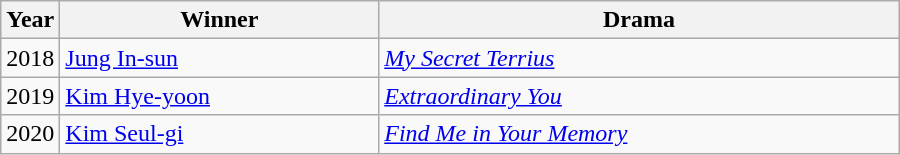<table class="wikitable" style="width:600px">
<tr>
<th width=10>Year</th>
<th>Winner</th>
<th>Drama</th>
</tr>
<tr>
<td>2018</td>
<td><a href='#'>Jung In-sun</a></td>
<td><em><a href='#'>My Secret Terrius</a></em></td>
</tr>
<tr>
<td>2019</td>
<td><a href='#'>Kim Hye-yoon</a></td>
<td><em><a href='#'>Extraordinary You</a></em></td>
</tr>
<tr>
<td>2020</td>
<td><a href='#'>Kim Seul-gi</a></td>
<td><em><a href='#'>Find Me in Your Memory</a></em></td>
</tr>
</table>
